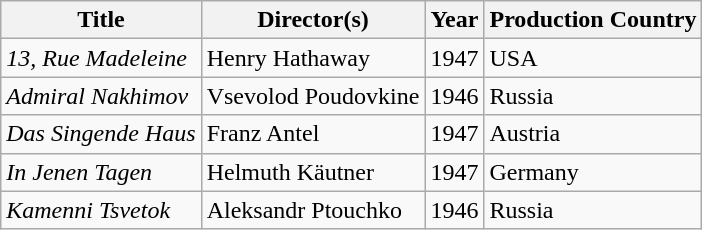<table class="wikitable sortable">
<tr>
<th>Title</th>
<th>Director(s)</th>
<th>Year</th>
<th>Production Country</th>
</tr>
<tr>
<td><em>13, Rue Madeleine</em></td>
<td>Henry Hathaway</td>
<td>1947</td>
<td>USA</td>
</tr>
<tr>
<td><em>Admiral Nakhimov</em></td>
<td>Vsevolod Poudovkine</td>
<td>1946</td>
<td>Russia</td>
</tr>
<tr>
<td><em>Das Singende Haus</em></td>
<td>Franz Antel</td>
<td>1947</td>
<td>Austria</td>
</tr>
<tr>
<td><em>In Jenen Tagen</em></td>
<td>Helmuth Käutner</td>
<td>1947</td>
<td>Germany</td>
</tr>
<tr>
<td><em>Kamenni Tsvetok</em></td>
<td>Aleksandr Ptouchko</td>
<td>1946</td>
<td>Russia</td>
</tr>
</table>
